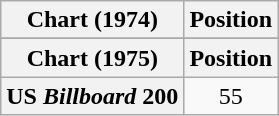<table class="wikitable plainrowheaders" style="text-align:center">
<tr>
<th>Chart (1974)</th>
<th>Position</th>
</tr>
<tr>
</tr>
<tr>
<th>Chart (1975)</th>
<th>Position</th>
</tr>
<tr>
<th scope="row">US <em>Billboard</em> 200</th>
<td>55</td>
</tr>
</table>
